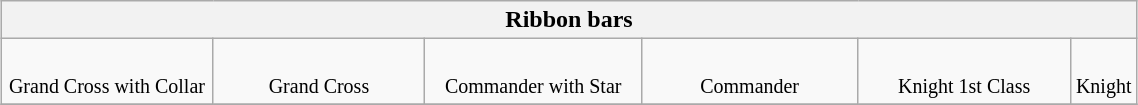<table align=center class=wikitable width=60% style="margin:auto;">
<tr>
<th colspan=6><strong>Ribbon bars</strong></th>
</tr>
<tr>
<td width=20% valign=top align=center><br> <small>Grand Cross with Collar</small></td>
<td width=20% valign=top align=center><br> <small>Grand Cross</small></td>
<td width=20% valign=top align=center><br> <small>Commander with Star</small></td>
<td width=20% valign=top align=center><br> <small>Commander</small></td>
<td width=20% valign=top align=center><br> <small>Knight 1st Class</small></td>
<td width=20% valign=top align=center><br> <small>Knight</small></td>
</tr>
<tr>
</tr>
</table>
